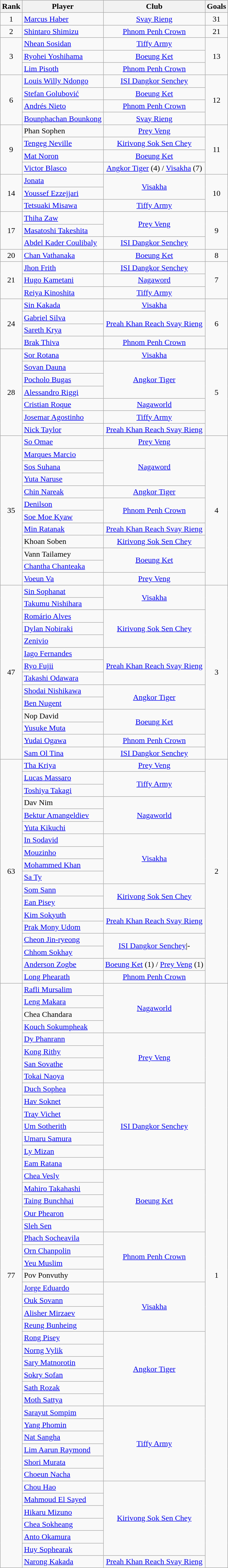<table class="wikitable" style="text-align:center">
<tr>
<th>Rank</th>
<th>Player</th>
<th>Club</th>
<th>Goals</th>
</tr>
<tr>
<td>1</td>
<td align=left> <a href='#'>Marcus Haber</a></td>
<td><a href='#'>Svay Rieng</a></td>
<td>31</td>
</tr>
<tr>
<td rowspan=1>2</td>
<td align=left> <a href='#'>Shintaro Shimizu</a></td>
<td rowspan=><a href='#'>Phnom Penh Crown</a></td>
<td rowspan=1>21</td>
</tr>
<tr>
<td rowspan=3>3</td>
<td align=left> <a href='#'>Nhean Sosidan</a></td>
<td rowspan=1><a href='#'>Tiffy Army</a></td>
<td rowspan=3>13</td>
</tr>
<tr>
<td Align=left> <a href='#'>Ryohei Yoshihama</a></td>
<td rowspan=1><a href='#'>Boeung Ket</a></td>
</tr>
<tr>
<td align=left> <a href='#'>Lim Pisoth</a></td>
<td rowspan=1><a href='#'>Phnom Penh Crown</a></td>
</tr>
<tr>
<td rowspan=4>6</td>
<td align=left> <a href='#'>Louis Willy Ndongo</a></td>
<td rowspan=><a href='#'>ISI Dangkor Senchey</a></td>
<td rowspan=4>12</td>
</tr>
<tr>
<td align=left> <a href='#'>Stefan Golubović</a></td>
<td rowspan=1><a href='#'>Boeung Ket</a></td>
</tr>
<tr>
<td align=left> <a href='#'>Andrés Nieto</a></td>
<td rowspan=1><a href='#'>Phnom Penh Crown</a></td>
</tr>
<tr>
<td align=left> <a href='#'>Bounphachan Bounkong</a></td>
<td><a href='#'>Svay Rieng</a></td>
</tr>
<tr>
<td rowspan=4>9</td>
<td align=left> Phan Sophen</td>
<td rowspan=1><a href='#'>Prey Veng</a></td>
<td rowspan=4>11</td>
</tr>
<tr>
<td align=left> <a href='#'>Tengeg Neville</a></td>
<td rowspan=1><a href='#'>Kirivong Sok Sen Chey</a></td>
</tr>
<tr>
<td align=left> <a href='#'>Mat Noron</a></td>
<td rowspan=1><a href='#'>Boeung Ket</a></td>
</tr>
<tr>
<td align=left> <a href='#'>Victor Blasco</a></td>
<td><a href='#'>Angkor Tiger</a> (4) / <a href='#'>Visakha</a> (7)</td>
</tr>
<tr>
<td rowspan=3>14</td>
<td align=left> <a href='#'>Jonata</a></td>
<td rowspan=2><a href='#'>Visakha</a></td>
<td rowspan=3>10</td>
</tr>
<tr>
<td align=left> <a href='#'>Youssef Ezzejjari</a></td>
</tr>
<tr>
<td align=left> <a href='#'>Tetsuaki Misawa</a></td>
<td rowspan=1><a href='#'>Tiffy Army</a></td>
</tr>
<tr>
<td rowspan=3>17</td>
<td align=left> <a href='#'>Thiha Zaw</a></td>
<td rowspan=2><a href='#'>Prey Veng</a></td>
<td rowspan=3>9</td>
</tr>
<tr>
<td align=left> <a href='#'>Masatoshi Takeshita</a></td>
</tr>
<tr>
<td align=left> <a href='#'>Abdel Kader Coulibaly</a></td>
<td rowspan=1><a href='#'>ISI Dangkor Senchey</a></td>
</tr>
<tr>
<td rowspan=1>20</td>
<td align=left> <a href='#'>Chan Vathanaka</a></td>
<td rowspan=><a href='#'>Boeung Ket</a></td>
<td rowspan=1>8</td>
</tr>
<tr>
<td rowspan=3>21</td>
<td align=left> <a href='#'>Jhon Frith</a></td>
<td rowspan=1><a href='#'>ISI Dangkor Senchey</a></td>
<td rowspan=3>7</td>
</tr>
<tr>
<td align=left> <a href='#'>Hugo Kametani</a></td>
<td rowspan=><a href='#'>Nagaword</a></td>
</tr>
<tr>
<td align=left> <a href='#'>Reiya Kinoshita</a></td>
<td rowspan=1><a href='#'>Tiffy Army</a></td>
</tr>
<tr>
<td rowspan=4>24</td>
<td align=left> <a href='#'>Sin Kakada</a></td>
<td rowspan=1><a href='#'>Visakha</a></td>
<td rowspan=4>6</td>
</tr>
<tr>
<td align=left> <a href='#'>Gabriel Silva</a></td>
<td rowspan=2><a href='#'>Preah Khan Reach Svay Rieng</a></td>
</tr>
<tr>
<td align=left> <a href='#'>Sareth Krya</a></td>
</tr>
<tr>
<td align=left> <a href='#'>Brak Thiva</a></td>
<td rowspan=1><a href='#'>Phnom Penh Crown</a></td>
</tr>
<tr>
<td rowspan=7>28</td>
<td align=left> <a href='#'>Sor Rotana</a></td>
<td rowspan=1><a href='#'>Visakha</a></td>
<td rowspan=7>5</td>
</tr>
<tr>
<td align=left> <a href='#'>Sovan Dauna</a></td>
<td rowspan=3><a href='#'>Angkor Tiger</a></td>
</tr>
<tr>
<td align=left> <a href='#'>Pocholo Bugas</a></td>
</tr>
<tr>
<td align=left> <a href='#'>Alessandro Riggi</a></td>
</tr>
<tr>
<td align=left> <a href='#'>Cristian Roque</a></td>
<td rowspan=1><a href='#'>Nagaworld</a></td>
</tr>
<tr>
<td align=left> <a href='#'>Josemar Agostinho</a></td>
<td rowspan=1><a href='#'>Tiffy Army</a></td>
</tr>
<tr>
<td align=left> <a href='#'>Nick Taylor</a></td>
<td rowspan=1><a href='#'>Preah Khan Reach Svay Rieng</a></td>
</tr>
<tr>
<td rowspan=12>35</td>
<td align=left> <a href='#'>So Omae</a></td>
<td rowspan=1><a href='#'>Prey Veng</a></td>
<td rowspan=12>4</td>
</tr>
<tr>
<td align=left> <a href='#'>Marques Marcio</a></td>
<td rowspan=3><a href='#'>Nagaword</a></td>
</tr>
<tr>
<td align=left> <a href='#'>Sos Suhana</a></td>
</tr>
<tr>
<td align=left> <a href='#'>Yuta Naruse</a></td>
</tr>
<tr>
<td align=left> <a href='#'>Chin Nareak</a></td>
<td rowspan=><a href='#'>Angkor Tiger</a></td>
</tr>
<tr>
<td align=left> <a href='#'>Denilson</a></td>
<td rowspan=2><a href='#'>Phnom Penh Crown</a></td>
</tr>
<tr>
<td align=left> <a href='#'>Soe Moe Kyaw</a></td>
</tr>
<tr>
<td align=left> <a href='#'>Min Ratanak</a></td>
<td rowspan=1><a href='#'>Preah Khan Reach Svay Rieng</a></td>
</tr>
<tr>
<td align=left> Khoan Soben</td>
<td rowspan=1><a href='#'>Kirivong Sok Sen Chey</a></td>
</tr>
<tr>
<td align=left> Vann Tailamey</td>
<td rowspan=2><a href='#'>Boeung Ket</a></td>
</tr>
<tr>
<td align=left> <a href='#'>Chantha Chanteaka</a></td>
</tr>
<tr>
<td align=left> <a href='#'>Voeun Va</a></td>
<td rowspan=1><a href='#'>Prey Veng</a></td>
</tr>
<tr>
<td rowspan=14>47</td>
<td align=left> <a href='#'>Sin Sophanat</a></td>
<td rowspan=2><a href='#'>Visakha</a></td>
<td rowspan=14>3</td>
</tr>
<tr>
<td align=left> <a href='#'>Takumu Nishihara</a></td>
</tr>
<tr>
<td align=left> <a href='#'>Romário Alves</a></td>
<td rowspan=3><a href='#'>Kirivong Sok Sen Chey</a></td>
</tr>
<tr>
<td align=left> <a href='#'>Dylan Nobiraki</a></td>
</tr>
<tr>
<td align=left> <a href='#'>Zenivio</a></td>
</tr>
<tr>
<td align=left> <a href='#'>Iago Fernandes</a></td>
<td rowspan=3><a href='#'>Preah Khan Reach Svay Rieng</a></td>
</tr>
<tr>
<td align=left> <a href='#'>Ryo Fujii</a></td>
</tr>
<tr>
<td align=left> <a href='#'>Takashi Odawara</a></td>
</tr>
<tr>
<td align=left> <a href='#'>Shodai Nishikawa</a></td>
<td rowspan=2><a href='#'>Angkor Tiger</a></td>
</tr>
<tr>
<td align=left> <a href='#'>Ben Nugent</a></td>
</tr>
<tr>
<td align=left> Nop David</td>
<td rowspan=2><a href='#'>Boeung Ket</a></td>
</tr>
<tr>
<td align=left> <a href='#'>Yusuke Muta</a></td>
</tr>
<tr>
<td align=left> <a href='#'>Yudai Ogawa</a></td>
<td rowspan=1><a href='#'>Phnom Penh Crown</a></td>
</tr>
<tr>
<td align=left> <a href='#'>Sam Ol Tina</a></td>
<td rowspan=1><a href='#'>ISI Dangkor Senchey</a></td>
</tr>
<tr>
<td rowspan=18>63</td>
<td align=left> <a href='#'>Tha Kriya</a></td>
<td rowspan=1><a href='#'>Prey Veng</a></td>
<td rowspan=18>2</td>
</tr>
<tr>
<td align=left> <a href='#'>Lucas Massaro</a></td>
<td rowspan=2><a href='#'>Tiffy Army</a></td>
</tr>
<tr>
<td align=left> <a href='#'>Toshiya Takagi</a></td>
</tr>
<tr>
<td align=left> Dav Nim</td>
<td rowspan=3><a href='#'>Nagaworld</a></td>
</tr>
<tr>
<td align=left> <a href='#'>Bektur Amangeldiev</a></td>
</tr>
<tr>
<td align=left> <a href='#'>Yuta Kikuchi</a></td>
</tr>
<tr>
<td align=left> <a href='#'>In Sodavid</a></td>
<td rowspan=4><a href='#'>Visakha</a></td>
</tr>
<tr>
<td align=left> <a href='#'>Mouzinho</a></td>
</tr>
<tr>
<td align=left> <a href='#'>Mohammed Khan</a></td>
</tr>
<tr>
<td align=left> <a href='#'>Sa Ty</a></td>
</tr>
<tr>
<td align=left> <a href='#'>Som Sann</a></td>
<td rowspan=2><a href='#'>Kirivong Sok Sen Chey</a></td>
</tr>
<tr>
<td align=left> <a href='#'>Ean Pisey</a></td>
</tr>
<tr>
<td align=left> <a href='#'>Kim Sokyuth</a></td>
<td rowspan=2><a href='#'>Preah Khan Reach Svay Rieng</a></td>
</tr>
<tr>
<td align=left> <a href='#'>Prak Mony Udom</a></td>
</tr>
<tr>
<td align=left> <a href='#'>Cheon Jin-ryeong</a></td>
<td rowspan=2><a href='#'>ISI Dangkor Senchey</a>|-</td>
</tr>
<tr>
<td align=left> <a href='#'>Chhom Sokhay</a></td>
</tr>
<tr>
<td align=left> <a href='#'>Anderson Zogbe</a></td>
<td><a href='#'>Boeung Ket</a> (1) / <a href='#'>Prey Veng</a> (1)</td>
</tr>
<tr>
<td align=left> <a href='#'>Long Phearath</a></td>
<td rowspan=1><a href='#'>Phnom Penh Crown</a></td>
</tr>
<tr>
<td rowspan=47>77</td>
<td align=left> <a href='#'>Rafli Mursalim</a></td>
<td rowspan=4><a href='#'>Nagaworld</a></td>
<td rowspan=47>1</td>
</tr>
<tr>
<td align=left> <a href='#'>Leng Makara</a></td>
</tr>
<tr>
<td align=left> Chea Chandara</td>
</tr>
<tr>
<td align=left> <a href='#'>Kouch Sokumpheak</a></td>
</tr>
<tr>
<td align=left> <a href='#'>Dy Phanrann</a></td>
<td rowspan=4><a href='#'>Prey Veng</a></td>
</tr>
<tr>
<td align=left> <a href='#'>Kong Rithy</a></td>
</tr>
<tr>
<td align=left> <a href='#'>San Sovathe</a></td>
</tr>
<tr>
<td align=left> <a href='#'>Tokai Naoya</a></td>
</tr>
<tr>
<td align=left> <a href='#'>Duch Sophea</a></td>
<td rowspan=7><a href='#'>ISI Dangkor Senchey</a></td>
</tr>
<tr>
<td align=left> <a href='#'>Hav Soknet</a></td>
</tr>
<tr>
<td align=left> <a href='#'>Tray Vichet</a></td>
</tr>
<tr>
<td align=left> <a href='#'>Um Sotherith</a></td>
</tr>
<tr>
<td align=left> <a href='#'>Umaru Samura</a></td>
</tr>
<tr>
<td align=left> <a href='#'>Ly Mizan</a></td>
</tr>
<tr>
<td align=left> <a href='#'>Eam Ratana</a></td>
</tr>
<tr>
<td align=left> <a href='#'>Chea Vesly</a></td>
<td rowspan=5><a href='#'>Boeung Ket</a></td>
</tr>
<tr>
<td align=left> <a href='#'>Mahiro Takahashi</a></td>
</tr>
<tr>
<td align=left> <a href='#'>Taing Bunchhai</a></td>
</tr>
<tr>
<td align=left> <a href='#'>Our Phearon</a></td>
</tr>
<tr>
<td align=left> <a href='#'>Sleh Sen</a></td>
</tr>
<tr>
<td align=left> <a href='#'>Phach Socheavila</a></td>
<td rowspan=4><a href='#'>Phnom Penh Crown</a></td>
</tr>
<tr>
<td align=left> <a href='#'>Orn Chanpolin</a></td>
</tr>
<tr>
<td align=left> <a href='#'>Yeu Muslim</a></td>
</tr>
<tr>
<td align=left> Pov Ponvuthy</td>
</tr>
<tr>
<td align=left> <a href='#'>Jorge Eduardo</a></td>
<td rowspan=4><a href='#'>Visakha</a></td>
</tr>
<tr>
<td align=left> <a href='#'>Ouk Sovann</a></td>
</tr>
<tr>
<td align=left> <a href='#'>Alisher Mirzaev</a></td>
</tr>
<tr>
<td align=left> <a href='#'>Reung Bunheing</a></td>
</tr>
<tr>
<td align=left> <a href='#'>Rong Pisey</a></td>
<td rowspan=6><a href='#'>Angkor Tiger</a></td>
</tr>
<tr>
<td align=left> <a href='#'>Norng Vylik</a></td>
</tr>
<tr>
<td align=left> <a href='#'>Sary Matnorotin</a></td>
</tr>
<tr>
<td align=left> <a href='#'>Sokry Sofan</a></td>
</tr>
<tr>
<td align=left> <a href='#'>Sath Rozak</a></td>
</tr>
<tr>
<td align=left> <a href='#'>Moth Sattya</a></td>
</tr>
<tr>
<td align=left> <a href='#'>Sarayut Sompim</a></td>
<td rowspan=6><a href='#'>Tiffy Army</a></td>
</tr>
<tr>
<td align=left> <a href='#'>Yang Phomin</a></td>
</tr>
<tr>
<td align=left> <a href='#'>Nat Sangha</a></td>
</tr>
<tr>
<td align=left> <a href='#'>Lim Aarun Raymond</a></td>
</tr>
<tr>
<td align=left> <a href='#'>Shori Murata</a></td>
</tr>
<tr>
<td align=left> <a href='#'>Choeun Nacha</a></td>
</tr>
<tr>
<td align=left> <a href='#'>Chou Hao</a></td>
<td rowspan=6><a href='#'>Kirivong Sok Sen Chey</a></td>
</tr>
<tr>
<td align=left> <a href='#'>Mahmoud El Sayed</a></td>
</tr>
<tr>
<td align=left> <a href='#'>Hikaru Mizuno</a></td>
</tr>
<tr>
<td align=left> <a href='#'>Chea Sokheang</a></td>
</tr>
<tr>
<td align=left> <a href='#'>Anto Okamura</a></td>
</tr>
<tr>
<td align=left> <a href='#'>Huy Sophearak</a></td>
</tr>
<tr>
<td align=left> <a href='#'>Narong Kakada</a></td>
<td rowspan=1><a href='#'>Preah Khan Reach Svay Rieng</a></td>
</tr>
</table>
